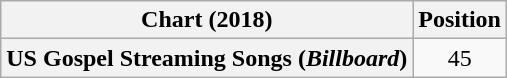<table class="wikitable plainrowheaders">
<tr>
<th>Chart (2018)</th>
<th>Position</th>
</tr>
<tr>
<th scope="row">US Gospel Streaming Songs (<em>Billboard</em>)</th>
<td style="text-align:center;">45</td>
</tr>
</table>
